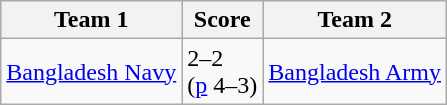<table class="wikitable">
<tr>
<th align=centre>Team 1</th>
<th align=centre>Score</th>
<th align=centre>Team 2</th>
</tr>
<tr>
<td><a href='#'>Bangladesh Navy</a></td>
<td>2–2<br>(<a href='#'>p</a> 4–3)</td>
<td><a href='#'>Bangladesh Army</a></td>
</tr>
</table>
